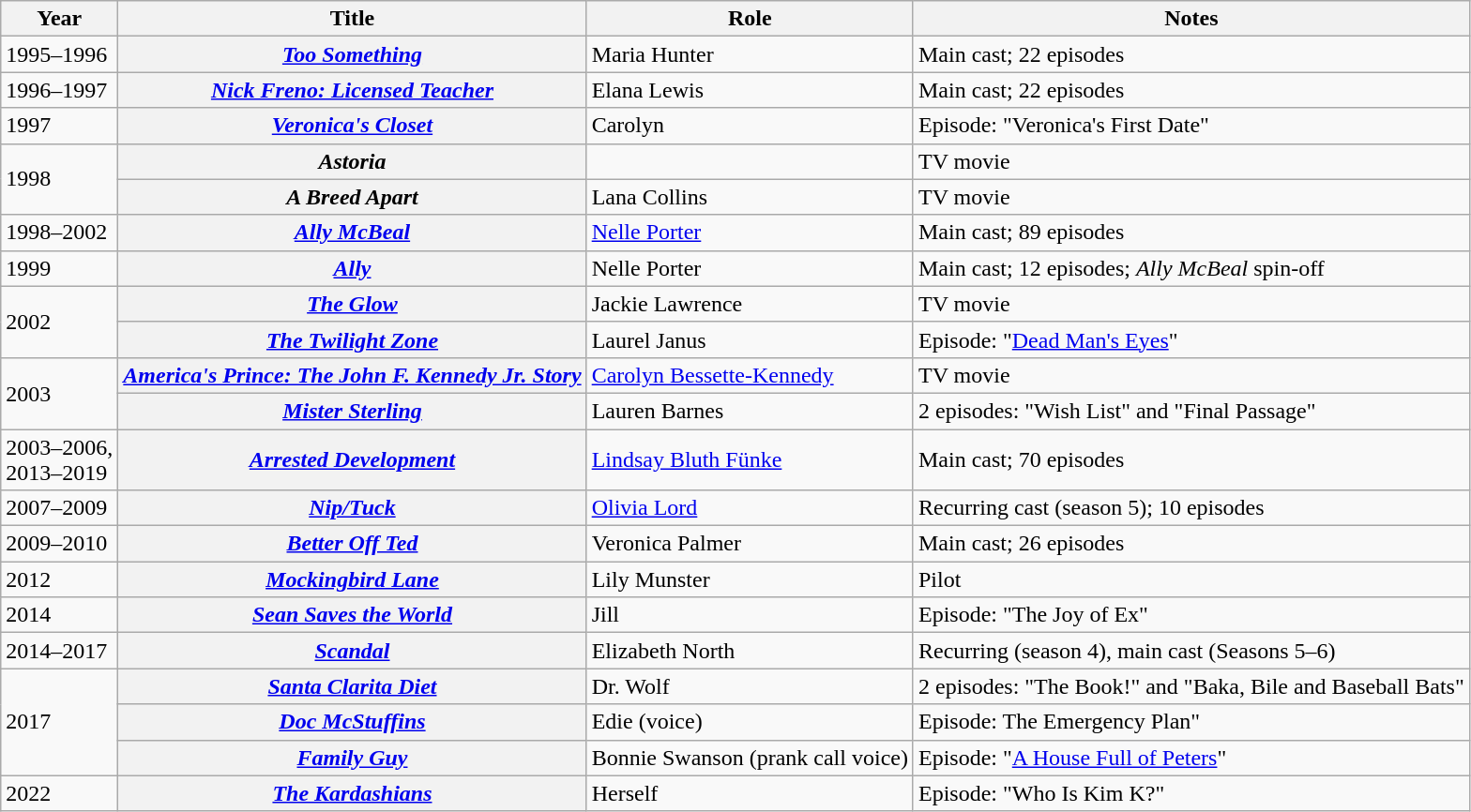<table class="wikitable sortable plainrowheaders">
<tr>
<th scope="col">Year</th>
<th scope="col">Title</th>
<th scope="col">Role</th>
<th scope="col" class="unsortable">Notes</th>
</tr>
<tr>
<td>1995–1996</td>
<th scope="row"><em><a href='#'>Too Something</a></em></th>
<td>Maria Hunter</td>
<td>Main cast; 22 episodes</td>
</tr>
<tr>
<td>1996–1997</td>
<th scope="row"><em><a href='#'>Nick Freno: Licensed Teacher</a></em></th>
<td>Elana Lewis</td>
<td>Main cast; 22 episodes</td>
</tr>
<tr>
<td>1997</td>
<th scope="row"><em><a href='#'>Veronica's Closet</a></em></th>
<td>Carolyn</td>
<td>Episode: "Veronica's First Date"</td>
</tr>
<tr>
<td rowspan="2">1998</td>
<th scope="row"><em>Astoria</em></th>
<td></td>
<td>TV movie</td>
</tr>
<tr>
<th scope="row"><em>A Breed Apart</em></th>
<td>Lana Collins</td>
<td>TV movie</td>
</tr>
<tr>
<td>1998–2002</td>
<th scope="row"><em><a href='#'>Ally McBeal</a></em></th>
<td><a href='#'>Nelle Porter</a></td>
<td>Main cast; 89 episodes</td>
</tr>
<tr>
<td>1999</td>
<th scope="row"><em><a href='#'>Ally</a></em></th>
<td>Nelle Porter</td>
<td>Main cast; 12 episodes; <em>Ally McBeal</em> spin-off</td>
</tr>
<tr>
<td rowspan="2">2002</td>
<th scope="row"><em><a href='#'>The Glow</a></em></th>
<td>Jackie Lawrence</td>
<td>TV movie</td>
</tr>
<tr>
<th scope="row"><em><a href='#'>The Twilight Zone</a></em></th>
<td>Laurel Janus</td>
<td>Episode: "<a href='#'>Dead Man's Eyes</a>"</td>
</tr>
<tr>
<td rowspan="2">2003</td>
<th scope="row"><em><a href='#'>America's Prince: The John F. Kennedy Jr. Story</a></em></th>
<td><a href='#'>Carolyn Bessette-Kennedy</a></td>
<td>TV movie</td>
</tr>
<tr>
<th scope="row"><em><a href='#'>Mister Sterling</a></em></th>
<td>Lauren Barnes</td>
<td>2 episodes: "Wish List" and "Final Passage"</td>
</tr>
<tr>
<td>2003–2006,<br>2013–2019</td>
<th scope="row"><em><a href='#'>Arrested Development</a></em></th>
<td><a href='#'>Lindsay Bluth Fünke</a></td>
<td>Main cast; 70 episodes</td>
</tr>
<tr>
<td>2007–2009</td>
<th scope="row"><em><a href='#'>Nip/Tuck</a></em></th>
<td><a href='#'>Olivia Lord</a></td>
<td>Recurring cast (season 5); 10 episodes</td>
</tr>
<tr>
<td>2009–2010</td>
<th scope="row"><em><a href='#'>Better Off Ted</a></em></th>
<td>Veronica Palmer</td>
<td>Main cast; 26 episodes</td>
</tr>
<tr>
<td>2012</td>
<th scope="row"><em><a href='#'>Mockingbird Lane</a></em></th>
<td>Lily Munster</td>
<td>Pilot</td>
</tr>
<tr>
<td>2014</td>
<th scope="row"><em><a href='#'>Sean Saves the World</a></em></th>
<td>Jill</td>
<td>Episode: "The Joy of Ex"</td>
</tr>
<tr>
<td>2014–2017</td>
<th scope="row"><em><a href='#'>Scandal</a></em></th>
<td>Elizabeth North</td>
<td>Recurring (season 4), main cast (Seasons 5–6)</td>
</tr>
<tr>
<td rowspan="3">2017</td>
<th scope="row"><em><a href='#'>Santa Clarita Diet</a></em></th>
<td>Dr. Wolf</td>
<td>2 episodes: "The Book!" and "Baka, Bile and Baseball Bats"</td>
</tr>
<tr>
<th scope="row"><em><a href='#'>Doc McStuffins</a></em></th>
<td>Edie (voice)</td>
<td>Episode: The Emergency Plan"</td>
</tr>
<tr>
<th scope="row"><em><a href='#'>Family Guy</a></em></th>
<td>Bonnie Swanson (prank call voice)</td>
<td>Episode: "<a href='#'>A House Full of Peters</a>"</td>
</tr>
<tr>
<td>2022</td>
<th scope="row"><em><a href='#'>The Kardashians</a></em></th>
<td>Herself</td>
<td>Episode: "Who Is Kim K?"</td>
</tr>
</table>
